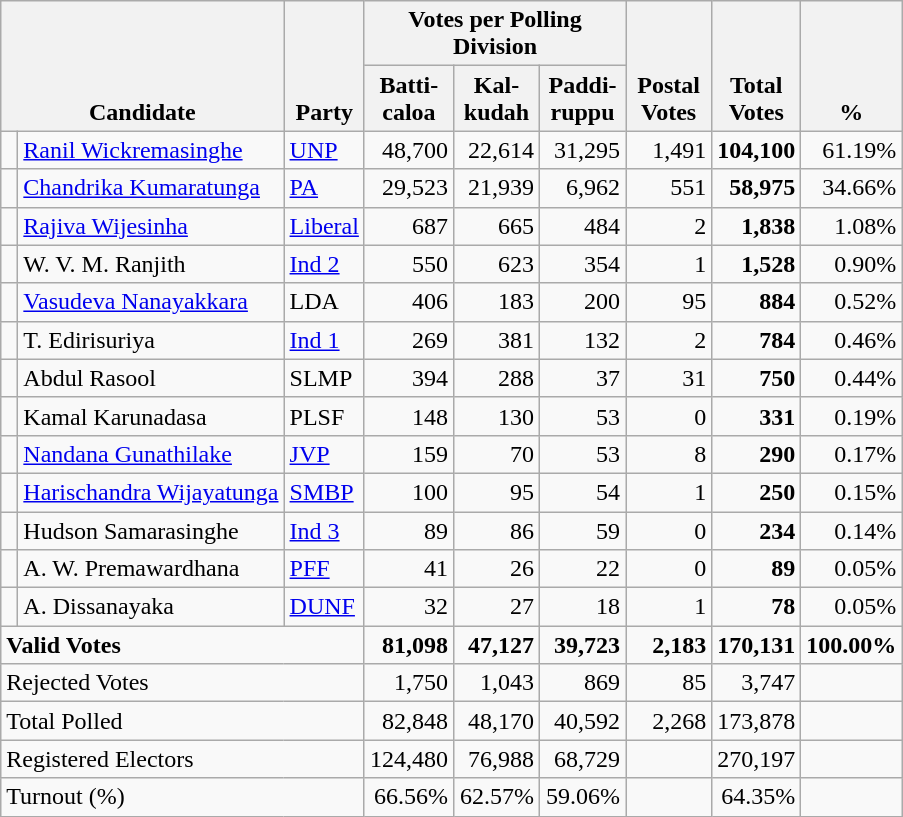<table class="wikitable" border="1" style="text-align:right;">
<tr>
<th align=left valign=bottom rowspan=2 colspan=2>Candidate</th>
<th align=left valign=bottom rowspan=2 width="40">Party</th>
<th colspan=3>Votes per Polling Division</th>
<th align=center valign=bottom rowspan=2 width="50">Postal<br>Votes</th>
<th align=center valign=bottom rowspan=2 width="50">Total Votes</th>
<th align=center valign=bottom rowspan=2 width="50">%</th>
</tr>
<tr>
<th align=center valign=bottom width="50">Batti-<br>caloa</th>
<th align=center valign=bottom width="50">Kal-<br>kudah</th>
<th align=center valign=bottom width="50">Paddi-<br>ruppu</th>
</tr>
<tr>
<td bgcolor=> </td>
<td align=left><a href='#'>Ranil Wickremasinghe</a></td>
<td align=left><a href='#'>UNP</a></td>
<td>48,700</td>
<td>22,614</td>
<td>31,295</td>
<td>1,491</td>
<td><strong>104,100</strong></td>
<td>61.19%</td>
</tr>
<tr>
<td bgcolor=> </td>
<td align=left><a href='#'>Chandrika Kumaratunga</a></td>
<td align=left><a href='#'>PA</a></td>
<td>29,523</td>
<td>21,939</td>
<td>6,962</td>
<td>551</td>
<td><strong>58,975</strong></td>
<td>34.66%</td>
</tr>
<tr>
<td></td>
<td align=left><a href='#'>Rajiva Wijesinha</a></td>
<td align=left><a href='#'>Liberal</a></td>
<td>687</td>
<td>665</td>
<td>484</td>
<td>2</td>
<td><strong>1,838</strong></td>
<td>1.08%</td>
</tr>
<tr>
<td bgcolor=> </td>
<td align=left>W. V. M. Ranjith</td>
<td align=left><a href='#'>Ind 2</a></td>
<td>550</td>
<td>623</td>
<td>354</td>
<td>1</td>
<td><strong>1,528</strong></td>
<td>0.90%</td>
</tr>
<tr>
<td></td>
<td align=left><a href='#'>Vasudeva Nanayakkara</a></td>
<td align=left>LDA</td>
<td>406</td>
<td>183</td>
<td>200</td>
<td>95</td>
<td><strong>884</strong></td>
<td>0.52%</td>
</tr>
<tr>
<td bgcolor=> </td>
<td align=left>T. Edirisuriya</td>
<td align=left><a href='#'>Ind 1</a></td>
<td>269</td>
<td>381</td>
<td>132</td>
<td>2</td>
<td><strong>784</strong></td>
<td>0.46%</td>
</tr>
<tr>
<td></td>
<td align=left>Abdul Rasool</td>
<td align=left>SLMP</td>
<td>394</td>
<td>288</td>
<td>37</td>
<td>31</td>
<td><strong>750</strong></td>
<td>0.44%</td>
</tr>
<tr>
<td></td>
<td align=left>Kamal Karunadasa</td>
<td align=left>PLSF</td>
<td>148</td>
<td>130</td>
<td>53</td>
<td>0</td>
<td><strong>331</strong></td>
<td>0.19%</td>
</tr>
<tr>
<td bgcolor=> </td>
<td align=left><a href='#'>Nandana Gunathilake</a></td>
<td align=left><a href='#'>JVP</a></td>
<td>159</td>
<td>70</td>
<td>53</td>
<td>8</td>
<td><strong>290</strong></td>
<td>0.17%</td>
</tr>
<tr>
<td bgcolor=> </td>
<td align=left><a href='#'>Harischandra Wijayatunga</a></td>
<td align=left><a href='#'>SMBP</a></td>
<td>100</td>
<td>95</td>
<td>54</td>
<td>1</td>
<td><strong>250</strong></td>
<td>0.15%</td>
</tr>
<tr>
<td bgcolor=> </td>
<td align=left>Hudson Samarasinghe</td>
<td align=left><a href='#'>Ind 3</a></td>
<td>89</td>
<td>86</td>
<td>59</td>
<td>0</td>
<td><strong>234</strong></td>
<td>0.14%</td>
</tr>
<tr>
<td></td>
<td align=left>A. W. Premawardhana</td>
<td align=left><a href='#'>PFF</a></td>
<td>41</td>
<td>26</td>
<td>22</td>
<td>0</td>
<td><strong>89</strong></td>
<td>0.05%</td>
</tr>
<tr>
<td></td>
<td align=left>A. Dissanayaka</td>
<td align=left><a href='#'>DUNF</a></td>
<td>32</td>
<td>27</td>
<td>18</td>
<td>1</td>
<td><strong>78</strong></td>
<td>0.05%</td>
</tr>
<tr>
<td align=left colspan=3><strong>Valid Votes</strong></td>
<td><strong>81,098</strong></td>
<td><strong>47,127</strong></td>
<td><strong>39,723</strong></td>
<td><strong>2,183</strong></td>
<td><strong>170,131</strong></td>
<td><strong>100.00%</strong></td>
</tr>
<tr>
<td align=left colspan=3>Rejected Votes</td>
<td>1,750</td>
<td>1,043</td>
<td>869</td>
<td>85</td>
<td>3,747</td>
<td></td>
</tr>
<tr>
<td align=left colspan=3>Total Polled</td>
<td>82,848</td>
<td>48,170</td>
<td>40,592</td>
<td>2,268</td>
<td>173,878</td>
<td></td>
</tr>
<tr>
<td align=left colspan=3>Registered Electors</td>
<td>124,480</td>
<td>76,988</td>
<td>68,729</td>
<td></td>
<td>270,197</td>
<td></td>
</tr>
<tr>
<td align=left colspan=3>Turnout (%)</td>
<td>66.56%</td>
<td>62.57%</td>
<td>59.06%</td>
<td></td>
<td>64.35%</td>
<td></td>
</tr>
</table>
